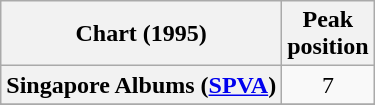<table class="wikitable sortable plainrowheaders" style="text-align:center;">
<tr>
<th scope="col">Chart (1995)</th>
<th scope="col">Peak<br>position</th>
</tr>
<tr>
<th scope="row">Singapore Albums (<a href='#'>SPVA</a>)</th>
<td align="center">7</td>
</tr>
<tr>
</tr>
<tr>
</tr>
</table>
